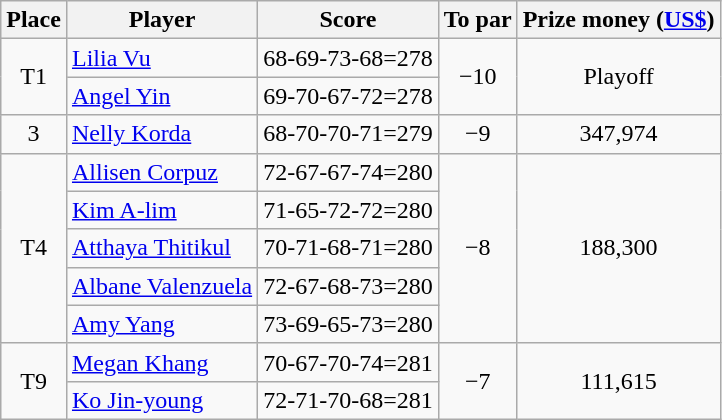<table class="wikitable">
<tr>
<th>Place</th>
<th>Player</th>
<th>Score</th>
<th>To par</th>
<th>Prize money (<a href='#'>US$</a>)</th>
</tr>
<tr>
<td rowspan=2 align=center>T1</td>
<td> <a href='#'>Lilia Vu</a></td>
<td>68-69-73-68=278</td>
<td rowspan=2 align=center>−10</td>
<td align=center rowspan=2>Playoff</td>
</tr>
<tr>
<td> <a href='#'>Angel Yin</a></td>
<td>69-70-67-72=278</td>
</tr>
<tr>
<td align=center>3</td>
<td> <a href='#'>Nelly Korda</a></td>
<td>68-70-70-71=279</td>
<td align=center>−9</td>
<td align=center>347,974</td>
</tr>
<tr>
<td rowspan=5 align=center>T4</td>
<td> <a href='#'>Allisen Corpuz</a></td>
<td>72-67-67-74=280</td>
<td rowspan=5 align=center>−8</td>
<td rowspan=5 align=center>188,300</td>
</tr>
<tr>
<td> <a href='#'>Kim A-lim</a></td>
<td>71-65-72-72=280</td>
</tr>
<tr>
<td> <a href='#'>Atthaya Thitikul</a></td>
<td>70-71-68-71=280</td>
</tr>
<tr>
<td> <a href='#'>Albane Valenzuela</a></td>
<td>72-67-68-73=280</td>
</tr>
<tr>
<td> <a href='#'>Amy Yang</a></td>
<td>73-69-65-73=280</td>
</tr>
<tr>
<td rowspan=2 align=center>T9</td>
<td> <a href='#'>Megan Khang</a></td>
<td>70-67-70-74=281</td>
<td rowspan=2 align=center>−7</td>
<td rowspan=2 align=center>111,615</td>
</tr>
<tr>
<td> <a href='#'>Ko Jin-young</a></td>
<td>72-71-70-68=281</td>
</tr>
</table>
